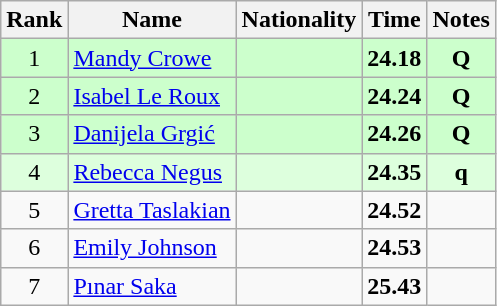<table class="wikitable sortable" style="text-align:center">
<tr>
<th>Rank</th>
<th>Name</th>
<th>Nationality</th>
<th>Time</th>
<th>Notes</th>
</tr>
<tr bgcolor=ccffcc>
<td>1</td>
<td align=left><a href='#'>Mandy Crowe</a></td>
<td align=left></td>
<td><strong>24.18</strong></td>
<td><strong>Q</strong></td>
</tr>
<tr bgcolor=ccffcc>
<td>2</td>
<td align=left><a href='#'>Isabel Le Roux</a></td>
<td align=left></td>
<td><strong>24.24</strong></td>
<td><strong>Q</strong></td>
</tr>
<tr bgcolor=ccffcc>
<td>3</td>
<td align=left><a href='#'>Danijela Grgić</a></td>
<td align=left></td>
<td><strong>24.26</strong></td>
<td><strong>Q</strong></td>
</tr>
<tr bgcolor=ddffdd>
<td>4</td>
<td align=left><a href='#'>Rebecca Negus</a></td>
<td align=left></td>
<td><strong>24.35</strong></td>
<td><strong>q</strong></td>
</tr>
<tr>
<td>5</td>
<td align=left><a href='#'>Gretta Taslakian</a></td>
<td align=left></td>
<td><strong>24.52</strong></td>
<td></td>
</tr>
<tr>
<td>6</td>
<td align=left><a href='#'>Emily Johnson</a></td>
<td align=left></td>
<td><strong>24.53</strong></td>
<td></td>
</tr>
<tr>
<td>7</td>
<td align=left><a href='#'>Pınar Saka</a></td>
<td align=left></td>
<td><strong>25.43</strong></td>
<td></td>
</tr>
</table>
